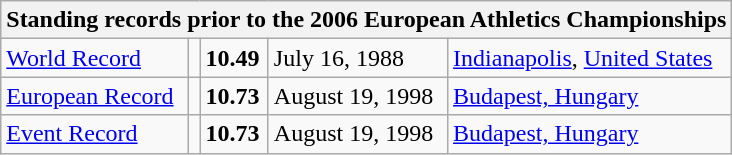<table class="wikitable">
<tr>
<th colspan="5">Standing records prior to the 2006 European Athletics Championships</th>
</tr>
<tr>
<td><a href='#'>World Record</a></td>
<td></td>
<td><strong>10.49</strong></td>
<td>July 16, 1988</td>
<td> <a href='#'>Indianapolis</a>, <a href='#'>United States</a></td>
</tr>
<tr>
<td><a href='#'>European Record</a></td>
<td></td>
<td><strong>10.73</strong></td>
<td>August 19, 1998</td>
<td> <a href='#'>Budapest, Hungary</a></td>
</tr>
<tr>
<td><a href='#'>Event Record</a></td>
<td></td>
<td><strong>10.73</strong></td>
<td>August 19, 1998</td>
<td> <a href='#'>Budapest, Hungary</a></td>
</tr>
</table>
